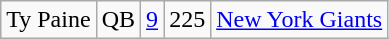<table class=wikitable style="text-align:center">
<tr>
<td>Ty Paine</td>
<td>QB</td>
<td><a href='#'>9</a></td>
<td>225</td>
<td><a href='#'>New York Giants</a></td>
</tr>
</table>
